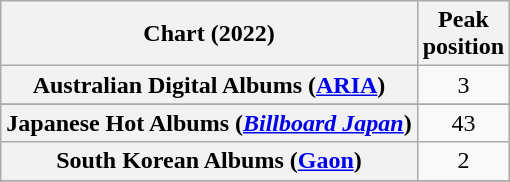<table class="wikitable sortable plainrowheaders" style="text-align:center">
<tr>
<th scope="col">Chart (2022)</th>
<th scope="col">Peak<br>position</th>
</tr>
<tr>
<th scope="row">Australian Digital Albums (<a href='#'>ARIA</a>)</th>
<td>3</td>
</tr>
<tr>
</tr>
<tr>
</tr>
<tr>
</tr>
<tr>
<th scope="row">Japanese Hot Albums (<em><a href='#'>Billboard Japan</a></em>)</th>
<td>43</td>
</tr>
<tr>
<th scope="row">South Korean Albums (<a href='#'>Gaon</a>)</th>
<td>2</td>
</tr>
<tr>
</tr>
<tr>
</tr>
<tr>
</tr>
<tr>
</tr>
</table>
